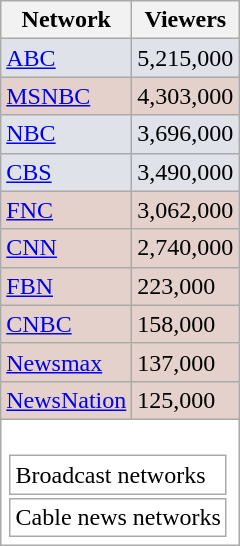<table class="wikitable floatright">
<tr>
<th>Network</th>
<th>Viewers</th>
</tr>
<tr style="background:#dfe2e9;">
<td><a href='#'>ABC</a></td>
<td>5,215,000</td>
</tr>
<tr style="background:#e5d1cb;">
<td><a href='#'>MSNBC</a></td>
<td>4,303,000</td>
</tr>
<tr style="background:#dfe2e9;">
<td><a href='#'>NBC</a></td>
<td>3,696,000</td>
</tr>
<tr style="background:#dfe2e9;">
<td><a href='#'>CBS</a></td>
<td>3,490,000</td>
</tr>
<tr style="background:#e5d1cb;">
<td><a href='#'>FNC</a></td>
<td>3,062,000</td>
</tr>
<tr style="background:#e5d1cb;">
<td><a href='#'>CNN</a></td>
<td>2,740,000</td>
</tr>
<tr style="background:#e5d1cb;">
<td><a href='#'>FBN</a></td>
<td>223,000</td>
</tr>
<tr style="background:#e5d1cb;">
<td><a href='#'>CNBC</a></td>
<td>158,000</td>
</tr>
<tr style="background:#e5d1cb;">
<td><a href='#'>Newsmax</a></td>
<td>137,000</td>
</tr>
<tr style="background:#e5d1cb;">
<td><a href='#'>NewsNation</a></td>
<td>125,000</td>
</tr>
<tr style="background:#ffffff;">
<td colspan="2"><table><br><tr><td> Broadcast networks
<tr><td> Cable news networks
</table></td>
</tr>
</table>
